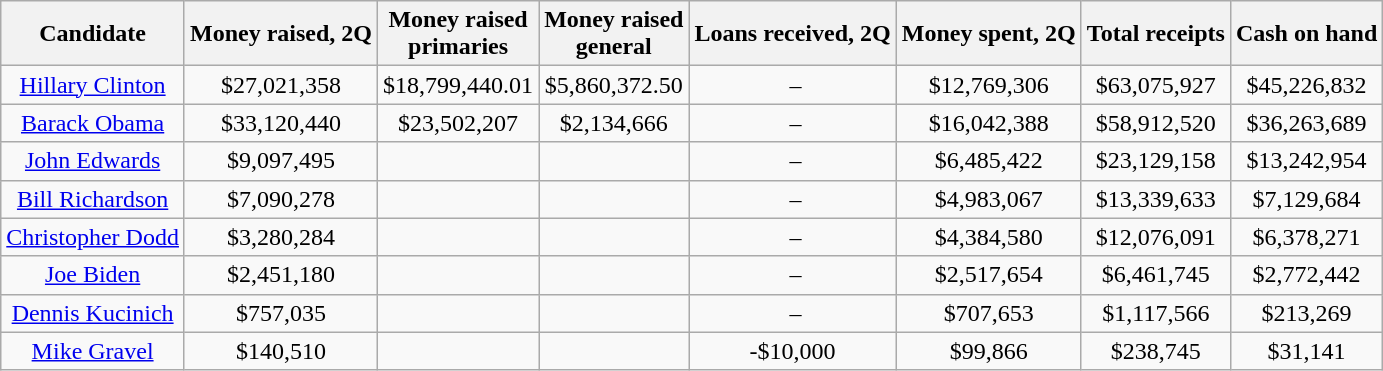<table class="wikitable" style="text-align:center">
<tr>
<th>Candidate</th>
<th>Money raised, 2Q</th>
<th>Money raised<br>primaries</th>
<th>Money raised<br>general</th>
<th>Loans received, 2Q</th>
<th>Money spent, 2Q</th>
<th>Total receipts</th>
<th>Cash on hand</th>
</tr>
<tr>
<td><a href='#'>Hillary Clinton</a></td>
<td>$27,021,358</td>
<td>$18,799,440.01</td>
<td>$5,860,372.50</td>
<td> –</td>
<td>$12,769,306</td>
<td>$63,075,927</td>
<td>$45,226,832</td>
</tr>
<tr>
<td><a href='#'>Barack Obama</a></td>
<td>$33,120,440</td>
<td>$23,502,207</td>
<td>$2,134,666</td>
<td> –</td>
<td>$16,042,388</td>
<td>$58,912,520</td>
<td>$36,263,689</td>
</tr>
<tr>
<td><a href='#'>John Edwards</a></td>
<td>$9,097,495</td>
<td></td>
<td></td>
<td> –</td>
<td>$6,485,422</td>
<td>$23,129,158</td>
<td>$13,242,954</td>
</tr>
<tr>
<td><a href='#'>Bill Richardson</a></td>
<td>$7,090,278</td>
<td></td>
<td></td>
<td> –</td>
<td>$4,983,067</td>
<td>$13,339,633</td>
<td>$7,129,684</td>
</tr>
<tr>
<td><a href='#'>Christopher Dodd</a></td>
<td>$3,280,284</td>
<td></td>
<td></td>
<td> –</td>
<td>$4,384,580</td>
<td>$12,076,091</td>
<td>$6,378,271</td>
</tr>
<tr>
<td><a href='#'>Joe Biden</a></td>
<td>$2,451,180</td>
<td></td>
<td></td>
<td> –</td>
<td>$2,517,654</td>
<td>$6,461,745</td>
<td>$2,772,442</td>
</tr>
<tr>
<td><a href='#'>Dennis Kucinich</a></td>
<td>$757,035</td>
<td></td>
<td></td>
<td> –</td>
<td>$707,653</td>
<td>$1,117,566</td>
<td>$213,269</td>
</tr>
<tr>
<td><a href='#'>Mike Gravel</a></td>
<td>$140,510</td>
<td></td>
<td></td>
<td>-$10,000</td>
<td>$99,866</td>
<td>$238,745</td>
<td>$31,141</td>
</tr>
</table>
